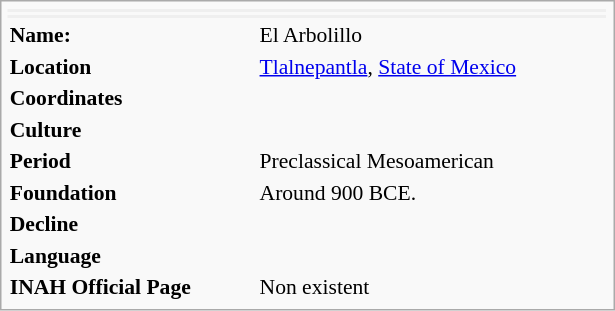<table class="infobox" style="font-size:90%; text-align:left; width:28.5em">
<tr>
<td style="background:#efefef;" align="center" colspan="2"></td>
</tr>
<tr>
<td style="background:#efefef;" align="center" colspan="2"></td>
</tr>
<tr>
<td><strong>Name:</strong></td>
<td>El Arbolillo</td>
</tr>
<tr>
<td><strong>Location</strong></td>
<td><a href='#'>Tlalnepantla</a>, <a href='#'>State of Mexico</a> <br></td>
</tr>
<tr>
<td><strong>Coordinates</strong></td>
<td></td>
</tr>
<tr>
<td><strong>Culture</strong></td>
<td></td>
</tr>
<tr>
<td><strong>Period</strong></td>
<td>Preclassical Mesoamerican</td>
</tr>
<tr>
<td><strong>Foundation</strong></td>
<td>Around 900 BCE.</td>
</tr>
<tr>
<td><strong>Decline</strong></td>
<td></td>
</tr>
<tr>
<td><strong>Language</strong></td>
<td></td>
</tr>
<tr>
<td><strong>INAH Official Page</strong></td>
<td>Non existent</td>
</tr>
</table>
